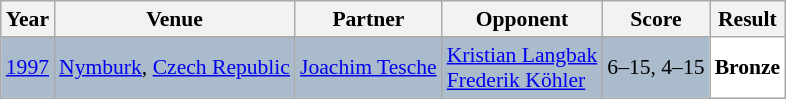<table class="sortable wikitable" style="font-size: 90%;">
<tr>
<th>Year</th>
<th>Venue</th>
<th>Partner</th>
<th>Opponent</th>
<th>Score</th>
<th>Result</th>
</tr>
<tr style="background:#AABBCC">
<td align="center"><a href='#'>1997</a></td>
<td align="left"><a href='#'>Nymburk</a>, <a href='#'>Czech Republic</a></td>
<td align="left"> <a href='#'>Joachim Tesche</a></td>
<td align="left"> <a href='#'>Kristian Langbak</a><br> <a href='#'>Frederik Köhler</a></td>
<td align="left">6–15, 4–15</td>
<td style="text-align:left; background:white"> <strong>Bronze</strong></td>
</tr>
</table>
